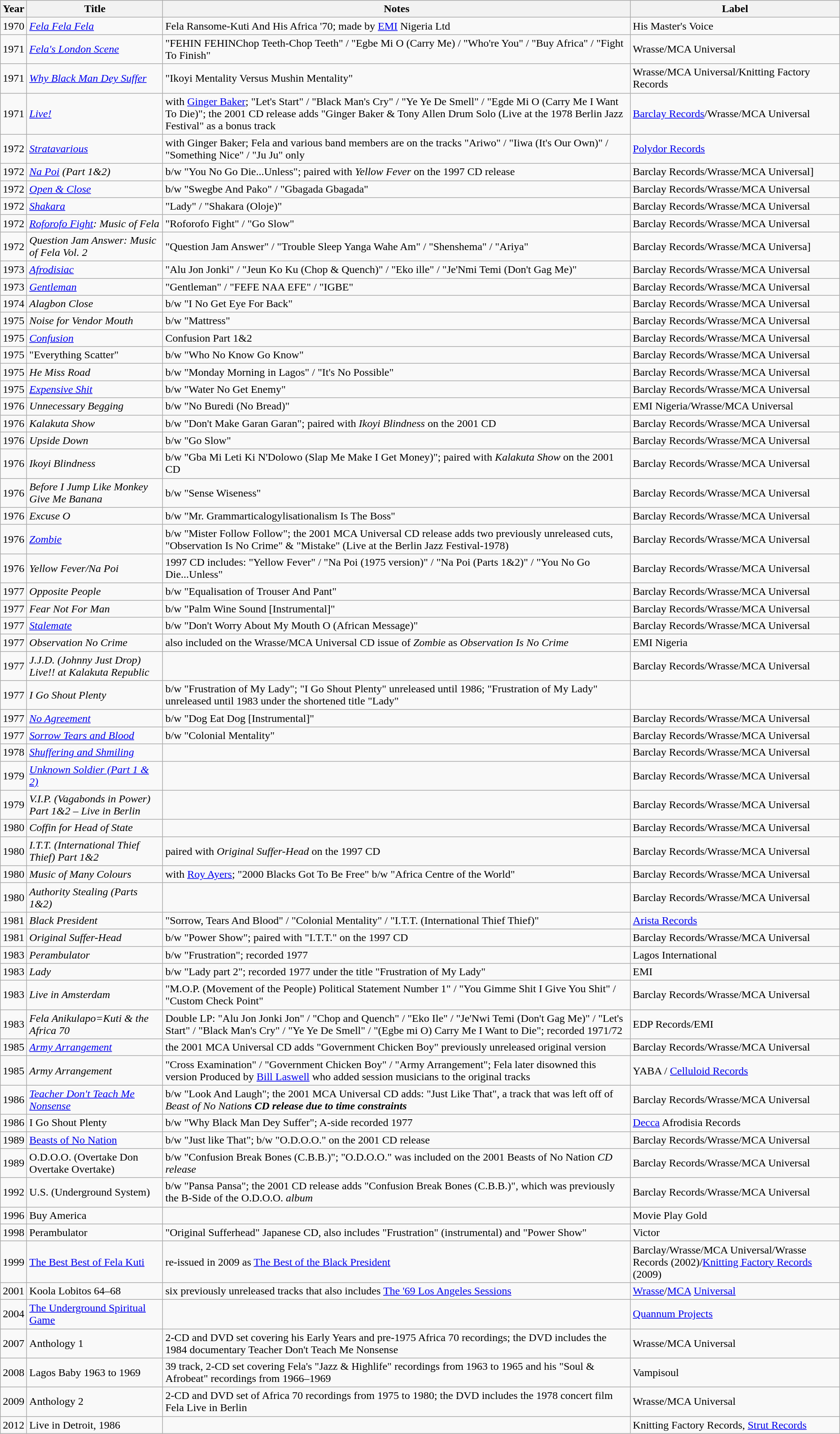<table class="wikitable">
<tr>
<th>Year</th>
<th>Title</th>
<th>Notes</th>
<th>Label</th>
</tr>
<tr>
<td>1970</td>
<td><em><a href='#'>Fela Fela Fela</a></em></td>
<td>Fela Ransome-Kuti And His Africa '70; made by <a href='#'>EMI</a> Nigeria Ltd</td>
<td>His Master's Voice</td>
</tr>
<tr>
<td>1971</td>
<td><em><a href='#'>Fela's London Scene</a></em></td>
<td>"FEHIN FEHINChop Teeth-Chop Teeth" / "Egbe Mi O (Carry Me) / "Who're You" / "Buy Africa" / "Fight To Finish"</td>
<td>Wrasse/MCA Universal</td>
</tr>
<tr>
<td>1971</td>
<td><em><a href='#'>Why Black Man Dey Suffer</a></em></td>
<td> "Ikoyi Mentality Versus Mushin Mentality"</td>
<td>Wrasse/MCA Universal/Knitting Factory Records</td>
</tr>
<tr>
<td>1971</td>
<td><em><a href='#'>Live!</a></em></td>
<td>with <a href='#'>Ginger Baker</a>; "Let's Start" / "Black Man's Cry" / "Ye Ye De Smell" / "Egde Mi O (Carry Me I Want To Die)"; the 2001 CD release adds "Ginger Baker & Tony Allen Drum Solo (Live at the 1978 Berlin Jazz Festival" as a bonus track</td>
<td><a href='#'>Barclay Records</a>/Wrasse/MCA Universal</td>
</tr>
<tr>
<td>1972</td>
<td><em><a href='#'>Stratavarious</a></em></td>
<td>with Ginger Baker; Fela and various band members are on the tracks "Ariwo" / "Iiwa (It's Our Own)" / "Something Nice" / "Ju Ju" only</td>
<td><a href='#'>Polydor Records</a></td>
</tr>
<tr>
<td>1972</td>
<td><em><a href='#'>Na Poi</a> (Part 1&2)</em></td>
<td>b/w "You No Go Die...Unless"; paired with <em>Yellow Fever</em> on the 1997 CD release</td>
<td>Barclay Records/Wrasse/MCA Universal]</td>
</tr>
<tr>
<td>1972</td>
<td><em><a href='#'>Open & Close</a></em></td>
<td>b/w "Swegbe And Pako" / "Gbagada Gbagada"</td>
<td>Barclay Records/Wrasse/MCA Universal</td>
</tr>
<tr>
<td>1972</td>
<td><em><a href='#'>Shakara</a></em></td>
<td>"Lady" / "Shakara (Oloje)"</td>
<td>Barclay Records/Wrasse/MCA Universal</td>
</tr>
<tr>
<td>1972</td>
<td><em><a href='#'>Roforofo Fight</a>: Music of Fela</em></td>
<td>"Roforofo Fight" / "Go Slow"</td>
<td>Barclay Records/Wrasse/MCA Universal</td>
</tr>
<tr>
<td>1972</td>
<td><em>Question Jam Answer: Music of Fela Vol. 2</em></td>
<td>"Question Jam Answer" / "Trouble Sleep Yanga Wahe Am" / "Shenshema" / "Ariya"</td>
<td>Barclay Records/Wrasse/MCA Universa]</td>
</tr>
<tr>
<td>1973</td>
<td><em><a href='#'>Afrodisiac</a></em></td>
<td>"Alu Jon Jonki" / "Jeun Ko Ku (Chop & Quench)" / "Eko ille" / "Je'Nmi Temi (Don't Gag Me)"</td>
<td>Barclay Records/Wrasse/MCA Universal</td>
</tr>
<tr>
<td>1973</td>
<td><em><a href='#'>Gentleman</a></em></td>
<td>"Gentleman" / "FEFE NAA EFE" / "IGBE"</td>
<td>Barclay Records/Wrasse/MCA Universal</td>
</tr>
<tr>
<td>1974</td>
<td><em>Alagbon Close</em></td>
<td>b/w "I No Get Eye For Back"</td>
<td>Barclay Records/Wrasse/MCA Universal</td>
</tr>
<tr>
<td>1975</td>
<td><em>Noise for Vendor Mouth</em></td>
<td>b/w "Mattress"</td>
<td>Barclay Records/Wrasse/MCA Universal</td>
</tr>
<tr>
<td>1975</td>
<td><em><a href='#'>Confusion</a></em></td>
<td>Confusion Part 1&2</td>
<td>Barclay Records/Wrasse/MCA Universal</td>
</tr>
<tr>
<td>1975</td>
<td>"Everything Scatter"</td>
<td>b/w "Who No Know Go Know"</td>
<td>Barclay Records/Wrasse/MCA Universal</td>
</tr>
<tr>
<td>1975</td>
<td><em>He Miss Road</em></td>
<td>b/w "Monday Morning in Lagos" / "It's No Possible"</td>
<td>Barclay Records/Wrasse/MCA Universal</td>
</tr>
<tr>
<td>1975</td>
<td><em><a href='#'>Expensive Shit</a></em></td>
<td>b/w "Water No Get Enemy"</td>
<td>Barclay Records/Wrasse/MCA Universal</td>
</tr>
<tr>
<td>1976</td>
<td><em>Unnecessary Begging</em></td>
<td>b/w "No Buredi (No Bread)"</td>
<td>EMI Nigeria/Wrasse/MCA Universal</td>
</tr>
<tr>
<td>1976</td>
<td><em>Kalakuta Show</em></td>
<td>b/w "Don't Make Garan Garan"; paired with <em>Ikoyi Blindness</em> on the 2001 CD</td>
<td>Barclay Records/Wrasse/MCA Universal</td>
</tr>
<tr>
<td>1976</td>
<td><em>Upside Down</em></td>
<td>b/w "Go Slow"</td>
<td>Barclay Records/Wrasse/MCA Universal</td>
</tr>
<tr>
<td>1976</td>
<td><em>Ikoyi Blindness</em></td>
<td>b/w "Gba Mi Leti Ki N'Dolowo (Slap Me Make I Get Money)"; paired with <em>Kalakuta Show</em> on the 2001 CD</td>
<td>Barclay Records/Wrasse/MCA Universal</td>
</tr>
<tr>
<td>1976</td>
<td><em>Before I Jump Like Monkey Give Me Banana</em></td>
<td>b/w "Sense Wiseness"</td>
<td>Barclay Records/Wrasse/MCA Universal</td>
</tr>
<tr>
<td>1976</td>
<td><em>Excuse O</em></td>
<td>b/w "Mr. Grammarticalogylisationalism Is The Boss"</td>
<td>Barclay Records/Wrasse/MCA Universal</td>
</tr>
<tr>
<td>1976</td>
<td><em><a href='#'>Zombie</a></em></td>
<td>b/w "Mister Follow Follow"; the 2001 MCA Universal CD release adds two previously unreleased cuts, "Observation Is No Crime" & "Mistake" (Live at the Berlin Jazz Festival-1978)</td>
<td>Barclay Records/Wrasse/MCA Universal</td>
</tr>
<tr>
<td>1976</td>
<td><em>Yellow Fever/Na Poi</em></td>
<td>1997 CD includes: "Yellow Fever" / "Na Poi (1975 version)" / "Na Poi (Parts 1&2)" / "You No Go Die...Unless"</td>
<td>Barclay Records/Wrasse/MCA Universal</td>
</tr>
<tr>
<td>1977</td>
<td><em>Opposite People</em></td>
<td>b/w "Equalisation of Trouser And Pant"</td>
<td>Barclay Records/Wrasse/MCA Universal</td>
</tr>
<tr>
<td>1977</td>
<td><em>Fear Not For Man</em></td>
<td>b/w "Palm Wine Sound [Instrumental]"</td>
<td>Barclay Records/Wrasse/MCA Universal</td>
</tr>
<tr>
<td>1977</td>
<td><em><a href='#'>Stalemate</a></em></td>
<td>b/w "Don't Worry About My Mouth O (African Message)"</td>
<td>Barclay Records/Wrasse/MCA Universal</td>
</tr>
<tr>
<td>1977</td>
<td><em>Observation No Crime</em></td>
<td>also included on the Wrasse/MCA Universal CD issue of <em>Zombie</em> as <em>Observation Is No Crime</em></td>
<td>EMI Nigeria</td>
</tr>
<tr>
<td>1977</td>
<td><em>J.J.D. (Johnny Just Drop) Live!! at Kalakuta Republic</em></td>
<td></td>
<td>Barclay Records/Wrasse/MCA Universal</td>
</tr>
<tr>
<td>1977</td>
<td><em>I Go Shout Plenty</em></td>
<td>b/w "Frustration of My Lady"; "I Go Shout Plenty" unreleased until 1986; "Frustration of My Lady" unreleased until 1983 under the shortened title "Lady"</td>
<td></td>
</tr>
<tr>
<td>1977</td>
<td><em><a href='#'>No Agreement</a></em></td>
<td>b/w "Dog Eat Dog [Instrumental]"</td>
<td>Barclay Records/Wrasse/MCA Universal</td>
</tr>
<tr>
<td>1977</td>
<td><em><a href='#'>Sorrow Tears and Blood</a></em></td>
<td>b/w "Colonial Mentality"</td>
<td>Barclay Records/Wrasse/MCA Universal</td>
</tr>
<tr>
<td>1978</td>
<td><em><a href='#'>Shuffering and Shmiling</a></em></td>
<td></td>
<td>Barclay Records/Wrasse/MCA Universal</td>
</tr>
<tr>
<td>1979</td>
<td><em><a href='#'>Unknown Soldier (Part 1 & 2)</a></em></td>
<td></td>
<td>Barclay Records/Wrasse/MCA Universal</td>
</tr>
<tr>
<td>1979</td>
<td><em>V.I.P. (Vagabonds in Power) Part 1&2 – Live in Berlin</em></td>
<td></td>
<td>Barclay Records/Wrasse/MCA Universal</td>
</tr>
<tr>
<td>1980</td>
<td><em>Coffin for Head of State</em></td>
<td></td>
<td>Barclay Records/Wrasse/MCA Universal</td>
</tr>
<tr>
<td>1980</td>
<td><em>I.T.T. (International Thief Thief) Part 1&2</em></td>
<td>paired with <em>Original Suffer-Head</em> on the 1997 CD</td>
<td>Barclay Records/Wrasse/MCA Universal</td>
</tr>
<tr>
<td>1980</td>
<td><em>Music of Many Colours</em></td>
<td>with <a href='#'>Roy Ayers</a>; "2000 Blacks Got To Be Free" b/w "Africa Centre of the World"</td>
<td>Barclay Records/Wrasse/MCA Universal</td>
</tr>
<tr>
<td>1980</td>
<td><em>Authority Stealing (Parts 1&2)</em></td>
<td></td>
<td>Barclay Records/Wrasse/MCA Universal</td>
</tr>
<tr>
<td>1981</td>
<td><em>Black President</em></td>
<td>"Sorrow, Tears And Blood" / "Colonial Mentality" / "I.T.T. (International Thief Thief)"</td>
<td><a href='#'>Arista Records</a></td>
</tr>
<tr>
<td>1981</td>
<td><em>Original Suffer-Head</em></td>
<td>b/w "Power Show"; paired with "I.T.T." on the 1997 CD</td>
<td>Barclay Records/Wrasse/MCA Universal</td>
</tr>
<tr>
<td>1983</td>
<td><em>Perambulator</em></td>
<td>b/w "Frustration"; recorded 1977</td>
<td>Lagos International</td>
</tr>
<tr>
<td>1983</td>
<td><em>Lady</em></td>
<td>b/w "Lady part 2"; recorded 1977 under the title "Frustration of My Lady"</td>
<td>EMI</td>
</tr>
<tr>
<td>1983</td>
<td><em>Live in Amsterdam</em></td>
<td>"M.O.P. (Movement of the People) Political Statement Number 1" / "You Gimme Shit I Give You Shit" / "Custom Check Point"</td>
<td>Barclay Records/Wrasse/MCA Universal</td>
</tr>
<tr>
<td>1983</td>
<td><em>Fela Anikulapo=Kuti & the Africa 70</em></td>
<td>Double LP: "Alu Jon Jonki Jon" / "Chop and Quench" / "Eko Ile" / "Je'Nwi Temi (Don't Gag Me)" / "Let's Start" / "Black Man's Cry" / "Ye Ye De Smell" / "(Egbe mi O) Carry Me I Want to Die"; recorded 1971/72</td>
<td>EDP Records/EMI</td>
</tr>
<tr>
<td>1985</td>
<td><em><a href='#'>Army Arrangement</a></em></td>
<td>the 2001 MCA Universal CD adds "Government Chicken Boy" previously unreleased original version</td>
<td>Barclay Records/Wrasse/MCA Universal</td>
</tr>
<tr>
<td>1985</td>
<td><em>Army Arrangement</em></td>
<td>"Cross Examination" / "Government Chicken Boy" / "Army Arrangement"; Fela later disowned this version Produced by <a href='#'>Bill Laswell</a> who added session musicians to the original tracks</td>
<td>YABA / <a href='#'>Celluloid Records</a></td>
</tr>
<tr>
<td>1986</td>
<td><em><a href='#'>Teacher Don't Teach Me Nonsense</a></em></td>
<td>b/w "Look And Laugh"; the 2001 MCA Universal CD adds: "Just Like That", a track that was left off of <em>Beast of No Nation<strong>s CD release due to time constraints</td>
<td>Barclay Records/Wrasse/MCA Universal</td>
</tr>
<tr>
<td>1986</td>
<td></em>I Go Shout Plenty<em></td>
<td>b/w "Why Black Man Dey Suffer"; A-side recorded 1977</td>
<td><a href='#'>Decca</a> Afrodisia Records</td>
</tr>
<tr>
<td>1989</td>
<td></em><a href='#'>Beasts of No Nation</a><em></td>
<td>b/w "Just like That"; b/w "O.D.O.O." on the 2001 CD release</td>
<td>Barclay Records/Wrasse/MCA Universal</td>
</tr>
<tr>
<td>1989</td>
<td></em>O.D.O.O. (Overtake Don Overtake Overtake)<em></td>
<td>b/w "Confusion Break Bones (C.B.B.)"; "O.D.O.O." was included on the 2001 </em>Beasts of No Nation<em> CD release</td>
<td>Barclay Records/Wrasse/MCA Universal</td>
</tr>
<tr>
<td>1992</td>
<td></em>U.S. (Underground System)<em></td>
<td>b/w "Pansa Pansa"; the 2001 CD release adds "Confusion Break Bones (C.B.B.)", which was previously the B-Side of the </em>O.D.O.O.<em> album</td>
<td>Barclay Records/Wrasse/MCA Universal</td>
</tr>
<tr>
<td>1996</td>
<td></em>Buy America<em></td>
<td></td>
<td>Movie Play Gold</td>
</tr>
<tr>
<td>1998</td>
<td></em>Perambulator<em></td>
<td>"Original Sufferhead" Japanese CD, also includes "Frustration" (instrumental) and "Power Show"</td>
<td>Victor</td>
</tr>
<tr>
<td>1999</td>
<td></em><a href='#'>The Best Best of Fela Kuti</a><em></td>
<td>re-issued in 2009 as </em><a href='#'>The Best of the Black President</a><em></td>
<td>Barclay/Wrasse/MCA Universal/Wrasse Records (2002)/<a href='#'>Knitting Factory Records</a> (2009)</td>
</tr>
<tr>
<td>2001</td>
<td></em>Koola Lobitos 64–68<em></td>
<td>six previously unreleased tracks that also includes </em><a href='#'>The '69 Los Angeles Sessions</a><em></td>
<td><a href='#'>Wrasse</a>/<a href='#'>MCA</a> <a href='#'>Universal</a></td>
</tr>
<tr>
<td>2004</td>
<td></em><a href='#'>The Underground Spiritual Game</a><em></td>
<td></td>
<td><a href='#'>Quannum Projects</a></td>
</tr>
<tr>
<td>2007</td>
<td></em>Anthology 1<em></td>
<td>2-CD and DVD set covering his Early Years and pre-1975 Africa 70 recordings; the DVD includes the 1984 documentary </em>Teacher Don't Teach Me Nonsense<em></td>
<td>Wrasse/MCA Universal</td>
</tr>
<tr>
<td>2008</td>
<td></em>Lagos Baby 1963 to 1969<em></td>
<td>39 track, 2-CD set covering Fela's "Jazz & Highlife" recordings from 1963 to 1965 and his "Soul & Afrobeat" recordings from 1966–1969</td>
<td>Vampisoul</td>
</tr>
<tr>
<td>2009</td>
<td></em>Anthology 2<em></td>
<td>2-CD and DVD set of Africa 70 recordings from 1975 to 1980; the DVD includes the 1978 concert film </em>Fela Live in Berlin<em></td>
<td>Wrasse/MCA Universal</td>
</tr>
<tr>
<td>2012</td>
<td></em>Live in Detroit, 1986<em></td>
<td></td>
<td>Knitting Factory Records, <a href='#'>Strut Records</a></td>
</tr>
</table>
